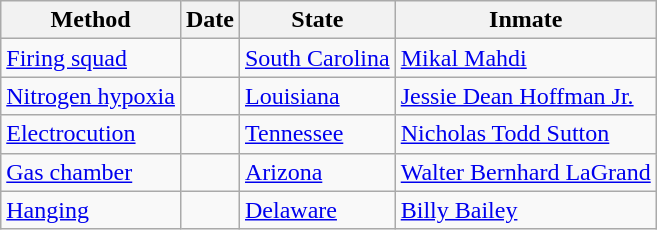<table class="wikitable sortable">
<tr>
<th>Method</th>
<th>Date</th>
<th>State</th>
<th>Inmate</th>
</tr>
<tr>
<td><a href='#'>Firing squad</a></td>
<td></td>
<td><a href='#'>South Carolina</a></td>
<td><a href='#'>Mikal Mahdi</a></td>
</tr>
<tr>
<td><a href='#'>Nitrogen hypoxia</a></td>
<td></td>
<td><a href='#'>Louisiana</a></td>
<td><a href='#'>Jessie Dean Hoffman Jr.</a></td>
</tr>
<tr>
<td><a href='#'>Electrocution</a></td>
<td></td>
<td><a href='#'>Tennessee</a></td>
<td><a href='#'>Nicholas Todd Sutton</a></td>
</tr>
<tr>
<td><a href='#'>Gas chamber</a></td>
<td></td>
<td><a href='#'>Arizona</a></td>
<td><a href='#'>Walter Bernhard LaGrand</a></td>
</tr>
<tr>
<td><a href='#'>Hanging</a></td>
<td></td>
<td><a href='#'>Delaware</a></td>
<td><a href='#'>Billy Bailey</a></td>
</tr>
</table>
